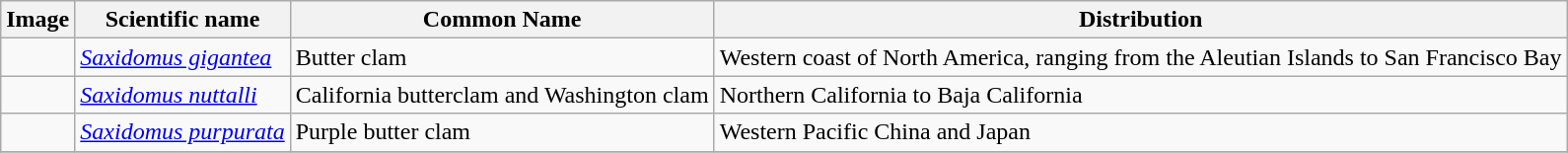<table class="wikitable">
<tr>
<th>Image</th>
<th>Scientific name</th>
<th>Common Name</th>
<th>Distribution</th>
</tr>
<tr>
<td></td>
<td><em><a href='#'>Saxidomus gigantea</a></em></td>
<td>Butter clam</td>
<td>Western coast of North America, ranging from the Aleutian Islands to San Francisco Bay</td>
</tr>
<tr>
<td></td>
<td><em><a href='#'>Saxidomus nuttalli</a></em></td>
<td>California butterclam and Washington clam</td>
<td>Northern California to Baja California</td>
</tr>
<tr>
<td></td>
<td><em><a href='#'>Saxidomus purpurata</a></em></td>
<td>Purple butter clam</td>
<td>Western Pacific China and Japan</td>
</tr>
<tr>
</tr>
</table>
